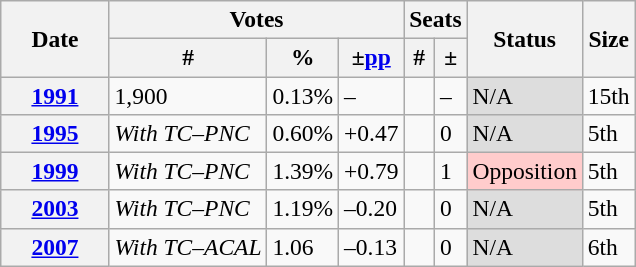<table class="wikitable" style="font-size:98%;">
<tr>
<th width="65" rowspan="2">Date</th>
<th colspan="3">Votes</th>
<th colspan="2">Seats</th>
<th rowspan="2">Status</th>
<th rowspan="2">Size</th>
</tr>
<tr>
<th>#</th>
<th>%</th>
<th>±<a href='#'>pp</a></th>
<th>#</th>
<th>±</th>
</tr>
<tr>
<th><a href='#'>1991</a></th>
<td>1,900</td>
<td>0.13%</td>
<td>–</td>
<td style="text-align:center;"></td>
<td>–</td>
<td style="background:#ddd;">N/A</td>
<td>15th</td>
</tr>
<tr>
<th><a href='#'>1995</a></th>
<td><em>With TC–PNC</em></td>
<td>0.60%</td>
<td>+0.47</td>
<td style="text-align:center;"></td>
<td>0</td>
<td style="background:#ddd;">N/A</td>
<td>5th</td>
</tr>
<tr>
<th><a href='#'>1999</a></th>
<td><em>With TC–PNC</em></td>
<td>1.39%</td>
<td>+0.79</td>
<td style="text-align:center;"></td>
<td>1</td>
<td style="background-color:#fcc;">Opposition</td>
<td>5th</td>
</tr>
<tr>
<th><a href='#'>2003</a></th>
<td><em>With TC–PNC</em></td>
<td>1.19%</td>
<td>–0.20</td>
<td style="text-align:center;"></td>
<td>0</td>
<td style="background:#ddd;">N/A</td>
<td>5th</td>
</tr>
<tr>
<th><a href='#'>2007</a></th>
<td><em>With TC–ACAL</em></td>
<td>1.06</td>
<td>–0.13</td>
<td style="text-align:center;"></td>
<td>0</td>
<td style="background:#ddd;">N/A</td>
<td>6th</td>
</tr>
</table>
